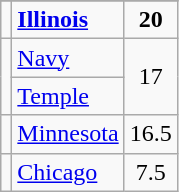<table class="wikitable sortable" style="text-align:center">
<tr>
</tr>
<tr>
<td></td>
<td align=left><strong><a href='#'>Illinois</a></strong></td>
<td><strong>20</strong></td>
</tr>
<tr>
<td rowspan=2></td>
<td align=left><a href='#'>Navy</a></td>
<td rowspan=2>17</td>
</tr>
<tr>
<td align=left><a href='#'>Temple</a></td>
</tr>
<tr>
<td></td>
<td align=left><a href='#'>Minnesota</a></td>
<td>16.5</td>
</tr>
<tr>
<td></td>
<td align=left><a href='#'>Chicago</a></td>
<td>7.5</td>
</tr>
</table>
